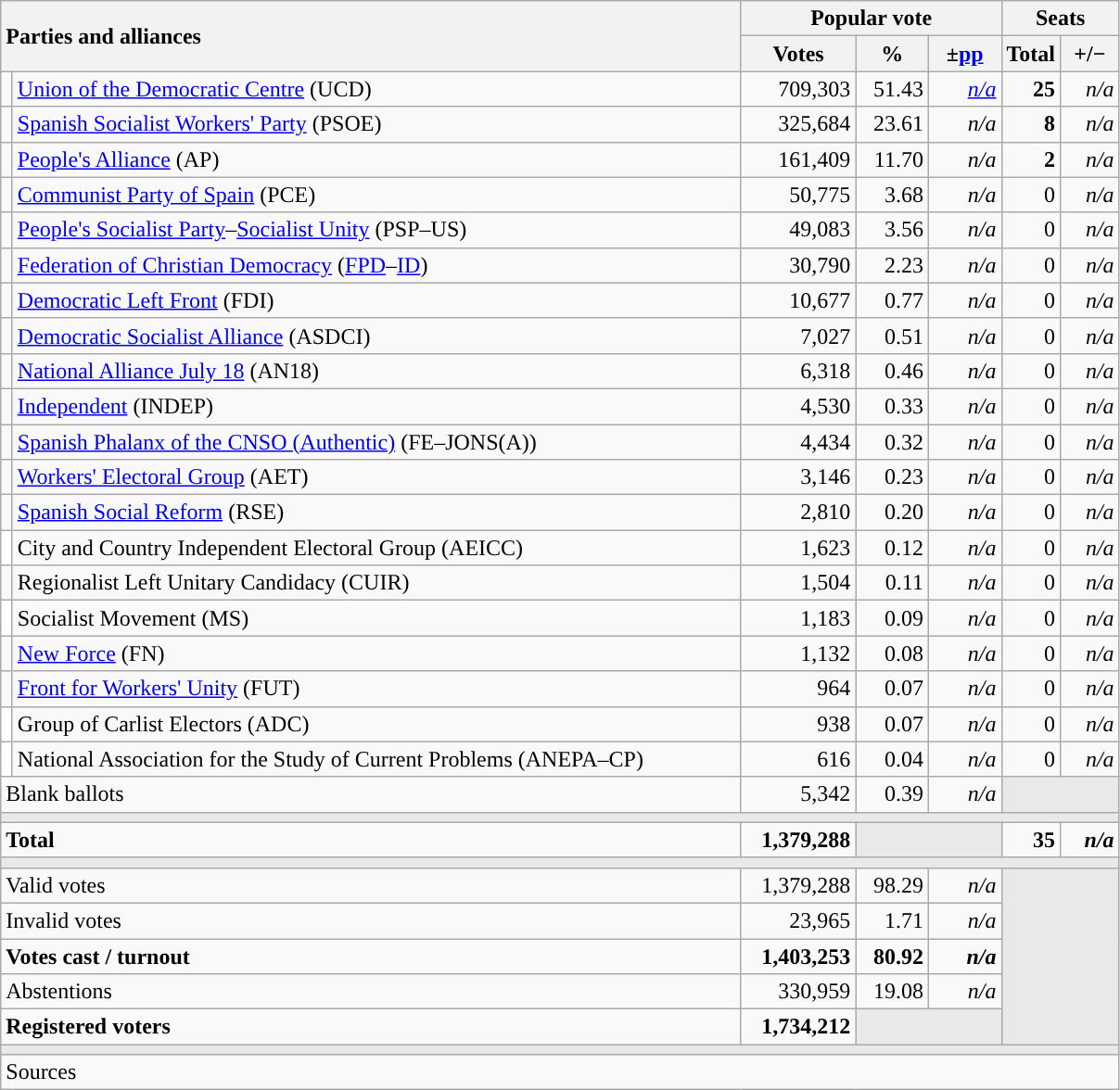<table class="wikitable" style="text-align:right;">
<tr>
<th style="text-align:left;" rowspan="2" colspan="2" width="525">Parties and alliances</th>
<th colspan="3">Popular vote</th>
<th colspan="2">Seats</th>
</tr>
<tr>
<th width="75">Votes</th>
<th width="45">%</th>
<th width="45">±<a href='#'>pp</a></th>
<th width="35">Total</th>
<th width="35">+/−</th>
</tr>
<tr>
<td width="1" style="color:inherit;background:"></td>
<td align="left"><a href='#'>Union of the Democratic Centre</a> (UCD)</td>
<td>709,303</td>
<td>51.43</td>
<td><em><a href='#'>n/a</a></em></td>
<td><strong>25</strong></td>
<td><em>n/a</em></td>
</tr>
<tr>
<td style="color:inherit;background:"></td>
<td align="left"><a href='#'>Spanish Socialist Workers' Party</a> (PSOE)</td>
<td>325,684</td>
<td>23.61</td>
<td><em>n/a</em></td>
<td><strong>8</strong></td>
<td><em>n/a</em></td>
</tr>
<tr>
<td style="color:inherit;background:"></td>
<td align="left"><a href='#'>People's Alliance</a> (AP)</td>
<td>161,409</td>
<td>11.70</td>
<td><em>n/a</em></td>
<td><strong>2</strong></td>
<td><em>n/a</em></td>
</tr>
<tr>
<td style="color:inherit;background:"></td>
<td align="left"><a href='#'>Communist Party of Spain</a> (PCE)</td>
<td>50,775</td>
<td>3.68</td>
<td><em>n/a</em></td>
<td>0</td>
<td><em>n/a</em></td>
</tr>
<tr>
<td style="color:inherit;background:"></td>
<td align="left"><a href='#'>People's Socialist Party</a>–<a href='#'>Socialist Unity</a> (PSP–US)</td>
<td>49,083</td>
<td>3.56</td>
<td><em>n/a</em></td>
<td>0</td>
<td><em>n/a</em></td>
</tr>
<tr>
<td style="color:inherit;background:"></td>
<td align="left"><a href='#'>Federation of Christian Democracy</a> (<a href='#'>FPD</a>–<a href='#'>ID</a>)</td>
<td>30,790</td>
<td>2.23</td>
<td><em>n/a</em></td>
<td>0</td>
<td><em>n/a</em></td>
</tr>
<tr>
<td style="color:inherit;background:"></td>
<td align="left"><a href='#'>Democratic Left Front</a> (FDI)</td>
<td>10,677</td>
<td>0.77</td>
<td><em>n/a</em></td>
<td>0</td>
<td><em>n/a</em></td>
</tr>
<tr>
<td style="color:inherit;background:"></td>
<td align="left"><a href='#'>Democratic Socialist Alliance</a> (ASDCI)</td>
<td>7,027</td>
<td>0.51</td>
<td><em>n/a</em></td>
<td>0</td>
<td><em>n/a</em></td>
</tr>
<tr>
<td style="color:inherit;background:"></td>
<td align="left"><a href='#'>National Alliance July 18</a> (AN18)</td>
<td>6,318</td>
<td>0.46</td>
<td><em>n/a</em></td>
<td>0</td>
<td><em>n/a</em></td>
</tr>
<tr>
<td style="color:inherit;background:"></td>
<td align="left"><a href='#'>Independent</a> (INDEP)</td>
<td>4,530</td>
<td>0.33</td>
<td><em>n/a</em></td>
<td>0</td>
<td><em>n/a</em></td>
</tr>
<tr>
<td style="color:inherit;background:"></td>
<td align="left"><a href='#'>Spanish Phalanx of the CNSO (Authentic)</a> (FE–JONS(A))</td>
<td>4,434</td>
<td>0.32</td>
<td><em>n/a</em></td>
<td>0</td>
<td><em>n/a</em></td>
</tr>
<tr>
<td style="color:inherit;background:"></td>
<td align="left"><a href='#'>Workers' Electoral Group</a> (AET)</td>
<td>3,146</td>
<td>0.23</td>
<td><em>n/a</em></td>
<td>0</td>
<td><em>n/a</em></td>
</tr>
<tr>
<td style="color:inherit;background:"></td>
<td align="left"><a href='#'>Spanish Social Reform</a> (RSE)</td>
<td>2,810</td>
<td>0.20</td>
<td><em>n/a</em></td>
<td>0</td>
<td><em>n/a</em></td>
</tr>
<tr>
<td bgcolor="white"></td>
<td align="left">City and Country Independent Electoral Group (AEICC)</td>
<td>1,623</td>
<td>0.12</td>
<td><em>n/a</em></td>
<td>0</td>
<td><em>n/a</em></td>
</tr>
<tr>
<td style="color:inherit;background:"></td>
<td align="left">Regionalist Left Unitary Candidacy (CUIR)</td>
<td>1,504</td>
<td>0.11</td>
<td><em>n/a</em></td>
<td>0</td>
<td><em>n/a</em></td>
</tr>
<tr>
<td bgcolor="white"></td>
<td align="left">Socialist Movement (MS)</td>
<td>1,183</td>
<td>0.09</td>
<td><em>n/a</em></td>
<td>0</td>
<td><em>n/a</em></td>
</tr>
<tr>
<td style="color:inherit;background:"></td>
<td align="left"><a href='#'>New Force</a> (FN)</td>
<td>1,132</td>
<td>0.08</td>
<td><em>n/a</em></td>
<td>0</td>
<td><em>n/a</em></td>
</tr>
<tr>
<td style="color:inherit;background:"></td>
<td align="left"><a href='#'>Front for Workers' Unity</a> (FUT)</td>
<td>964</td>
<td>0.07</td>
<td><em>n/a</em></td>
<td>0</td>
<td><em>n/a</em></td>
</tr>
<tr>
<td bgcolor="white"></td>
<td align="left">Group of Carlist Electors (ADC)</td>
<td>938</td>
<td>0.07</td>
<td><em>n/a</em></td>
<td>0</td>
<td><em>n/a</em></td>
</tr>
<tr>
<td bgcolor="white"></td>
<td align="left">National Association for the Study of Current Problems (ANEPA–CP)</td>
<td>616</td>
<td>0.04</td>
<td><em>n/a</em></td>
<td>0</td>
<td><em>n/a</em></td>
</tr>
<tr>
<td align="left" colspan="2">Blank ballots</td>
<td>5,342</td>
<td>0.39</td>
<td><em>n/a</em></td>
<td bgcolor="#E9E9E9" colspan="2"></td>
</tr>
<tr>
<td colspan="7" bgcolor="#E9E9E9"></td>
</tr>
<tr style="font-weight:bold;">
<td align="left" colspan="2">Total</td>
<td>1,379,288</td>
<td bgcolor="#E9E9E9" colspan="2"></td>
<td>35</td>
<td><em>n/a</em></td>
</tr>
<tr>
<td colspan="7" bgcolor="#E9E9E9"></td>
</tr>
<tr>
<td align="left" colspan="2">Valid votes</td>
<td>1,379,288</td>
<td>98.29</td>
<td><em>n/a</em></td>
<td bgcolor="#E9E9E9" colspan="2" rowspan="5"></td>
</tr>
<tr>
<td align="left" colspan="2">Invalid votes</td>
<td>23,965</td>
<td>1.71</td>
<td><em>n/a</em></td>
</tr>
<tr style="font-weight:bold;">
<td align="left" colspan="2">Votes cast / turnout</td>
<td>1,403,253</td>
<td>80.92</td>
<td><em>n/a</em></td>
</tr>
<tr>
<td align="left" colspan="2">Abstentions</td>
<td>330,959</td>
<td>19.08</td>
<td><em>n/a</em></td>
</tr>
<tr style="font-weight:bold;">
<td align="left" colspan="2">Registered voters</td>
<td>1,734,212</td>
<td bgcolor="#E9E9E9" colspan="2"></td>
</tr>
<tr>
<td colspan="7" bgcolor="#E9E9E9"></td>
</tr>
<tr>
<td align="left" colspan="7">Sources</td>
</tr>
</table>
